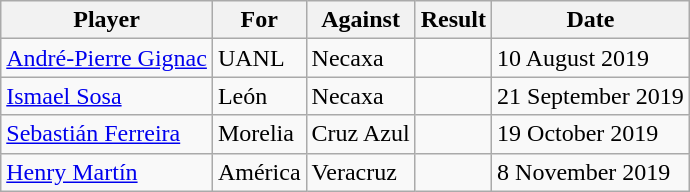<table class="wikitable sortable">
<tr>
<th>Player</th>
<th>For</th>
<th>Against</th>
<th align=center>Result</th>
<th>Date</th>
</tr>
<tr>
<td> <a href='#'>André-Pierre Gignac</a></td>
<td>UANL</td>
<td>Necaxa</td>
<td></td>
<td>10 August 2019</td>
</tr>
<tr>
<td> <a href='#'>Ismael Sosa</a></td>
<td>León</td>
<td>Necaxa</td>
<td></td>
<td>21 September 2019</td>
</tr>
<tr>
<td> <a href='#'>Sebastián Ferreira</a></td>
<td>Morelia</td>
<td>Cruz Azul</td>
<td></td>
<td>19 October 2019</td>
</tr>
<tr>
<td> <a href='#'>Henry Martín</a></td>
<td>América</td>
<td>Veracruz</td>
<td></td>
<td>8 November 2019</td>
</tr>
</table>
